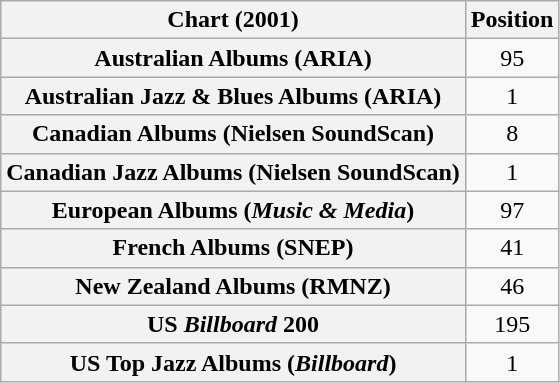<table class="wikitable sortable plainrowheaders" style="text-align:center">
<tr>
<th scope="col">Chart (2001)</th>
<th scope="col">Position</th>
</tr>
<tr>
<th scope="row">Australian Albums (ARIA)</th>
<td>95</td>
</tr>
<tr>
<th scope="row">Australian Jazz & Blues Albums (ARIA)</th>
<td>1</td>
</tr>
<tr>
<th scope="row">Canadian Albums (Nielsen SoundScan)</th>
<td>8</td>
</tr>
<tr>
<th scope="row">Canadian Jazz Albums (Nielsen SoundScan)</th>
<td>1</td>
</tr>
<tr>
<th scope="row">European Albums (<em>Music & Media</em>)</th>
<td>97</td>
</tr>
<tr>
<th scope="row">French Albums (SNEP)</th>
<td>41</td>
</tr>
<tr>
<th scope="row">New Zealand Albums (RMNZ)</th>
<td>46</td>
</tr>
<tr>
<th scope="row">US <em>Billboard</em> 200</th>
<td>195</td>
</tr>
<tr>
<th scope="row">US Top Jazz Albums (<em>Billboard</em>)</th>
<td>1</td>
</tr>
</table>
